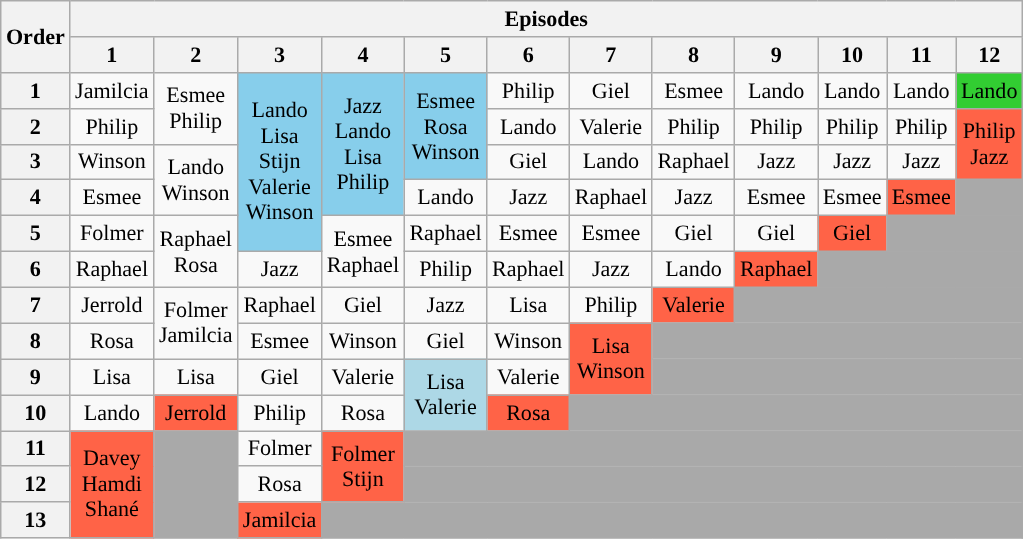<table class="wikitable" style="text-align:center; font-size:92%">
<tr>
<th rowspan="2">Order</th>
<th colspan="12">Episodes</th>
</tr>
<tr>
<th>1</th>
<th>2</th>
<th>3</th>
<th>4</th>
<th>5</th>
<th>6</th>
<th>7</th>
<th>8</th>
<th>9</th>
<th>10</th>
<th>11</th>
<th>12</th>
</tr>
<tr>
<th>1</th>
<td>Jamilcia</td>
<td rowspan="2">Esmee<br>Philip</td>
<td rowspan="5" style="background:skyblue;">Lando<br>Lisa<br>Stijn<br>Valerie<br>Winson</td>
<td rowspan="4" style="background:skyblue;">Jazz<br>Lando<br>Lisa<br>Philip</td>
<td rowspan="3" style="background:skyblue;">Esmee<br>Rosa<br>Winson</td>
<td>Philip</td>
<td>Giel</td>
<td>Esmee</td>
<td>Lando</td>
<td>Lando</td>
<td>Lando</td>
<td style="background:limegreen;">Lando</td>
</tr>
<tr>
<th>2</th>
<td>Philip</td>
<td>Lando</td>
<td>Valerie</td>
<td>Philip</td>
<td>Philip</td>
<td>Philip</td>
<td>Philip</td>
<td rowspan="2" bgcolor="tomato">Philip <br> Jazz</td>
</tr>
<tr>
<th>3</th>
<td>Winson</td>
<td rowspan="2">Lando<br>Winson</td>
<td>Giel</td>
<td>Lando</td>
<td>Raphael</td>
<td>Jazz</td>
<td>Jazz</td>
<td>Jazz</td>
</tr>
<tr>
<th>4</th>
<td>Esmee</td>
<td>Lando</td>
<td>Jazz</td>
<td>Raphael</td>
<td>Jazz</td>
<td>Esmee</td>
<td>Esmee</td>
<td bgcolor="tomato">Esmee</td>
<td colspan="5" style="background:darkgrey"></td>
</tr>
<tr>
<th>5</th>
<td>Folmer</td>
<td rowspan="2">Raphael<br>Rosa</td>
<td rowspan="2">Esmee<br>Raphael</td>
<td>Raphael</td>
<td>Esmee</td>
<td>Esmee</td>
<td>Giel</td>
<td>Giel</td>
<td bgcolor="tomato">Giel</td>
<td colspan="5" style="background:darkgrey"></td>
</tr>
<tr>
<th>6</th>
<td>Raphael</td>
<td>Jazz</td>
<td>Philip</td>
<td>Raphael</td>
<td>Jazz</td>
<td>Lando</td>
<td bgcolor="tomato">Raphael</td>
<td colspan="5" style="background:darkgrey"></td>
</tr>
<tr>
<th>7</th>
<td>Jerrold</td>
<td rowspan="2">Folmer<br>Jamilcia</td>
<td>Raphael</td>
<td>Giel</td>
<td>Jazz</td>
<td>Lisa</td>
<td>Philip</td>
<td bgcolor="tomato">Valerie</td>
<td colspan="5" style="background:darkgrey"></td>
</tr>
<tr>
<th>8</th>
<td>Rosa</td>
<td>Esmee</td>
<td>Winson</td>
<td>Giel</td>
<td>Winson</td>
<td rowspan="2" bgcolor="tomato">Lisa<br>Winson</td>
<td colspan="7" style="background:darkgrey"></td>
</tr>
<tr>
<th>9</th>
<td>Lisa</td>
<td>Lisa</td>
<td>Giel</td>
<td>Valerie</td>
<td rowspan="2" style="background:lightblue;">Lisa<br>Valerie</td>
<td>Valerie</td>
<td colspan="7" style="background:darkgrey"></td>
</tr>
<tr>
<th>10</th>
<td>Lando</td>
<td bgcolor="tomato">Jerrold</td>
<td>Philip</td>
<td>Rosa</td>
<td bgcolor="tomato">Rosa</td>
<td colspan="6" style="background:darkgrey"></td>
</tr>
<tr>
<th>11</th>
<td bgcolor="tomato" rowspan="3">Davey<br> Hamdi<br> Shané</td>
<td rowspan="3" style="background:darkgrey"></td>
<td>Folmer</td>
<td rowspan="2" bgcolor="tomato">Folmer<br>Stijn</td>
<td colspan="8" style="background:darkgrey"></td>
</tr>
<tr>
<th>12</th>
<td>Rosa</td>
<td colspan="8" style="background:darkgrey"></td>
</tr>
<tr>
<th>13</th>
<td bgcolor="tomato">Jamilcia</td>
<td colspan="9" style="background:darkgrey"></td>
</tr>
</table>
